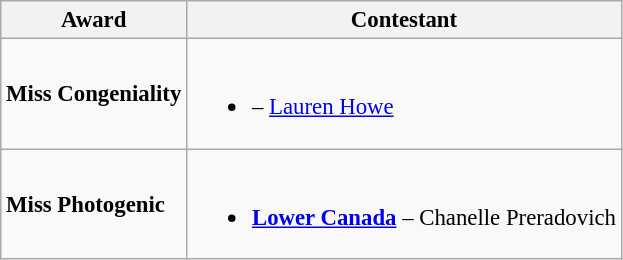<table class="wikitable unsortable" style="font-size:95%;">
<tr>
<th>Award</th>
<th>Contestant</th>
</tr>
<tr>
<td><strong>Miss Congeniality</strong></td>
<td><br><ul><li><strong></strong> – <a href='#'>Lauren Howe</a></li></ul></td>
</tr>
<tr>
<td><strong>Miss Photogenic</strong></td>
<td><br><ul><li> <strong><a href='#'>Lower Canada</a></strong> – Chanelle Preradovich</li></ul></td>
</tr>
</table>
